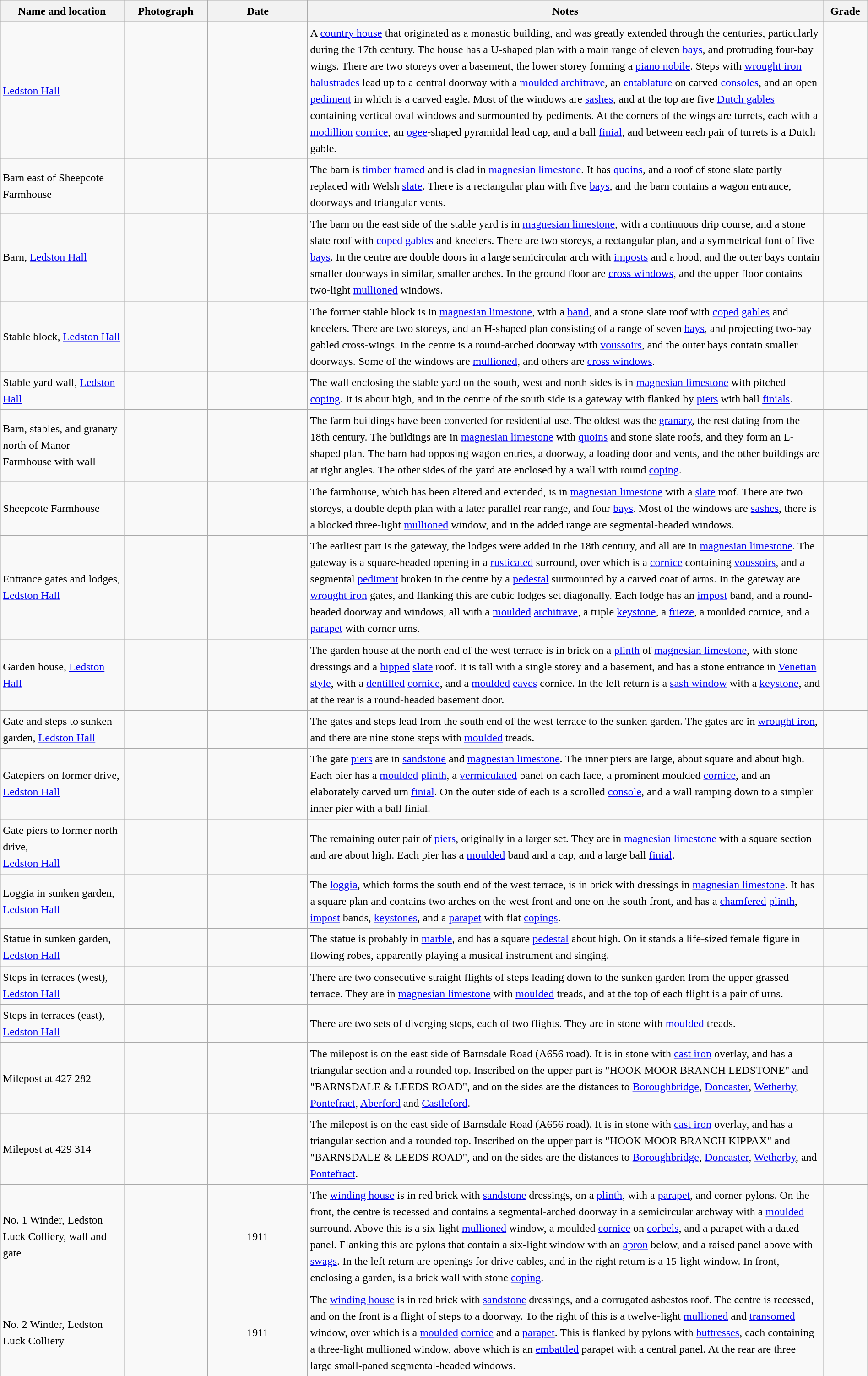<table class="wikitable sortable plainrowheaders" style="width:100%; border:0; text-align:left; line-height:150%;">
<tr>
<th scope="col"  style="width:150px">Name and location</th>
<th scope="col"  style="width:100px" class="unsortable">Photograph</th>
<th scope="col"  style="width:120px">Date</th>
<th scope="col"  style="width:650px" class="unsortable">Notes</th>
<th scope="col"  style="width:50px">Grade</th>
</tr>
<tr>
<td><a href='#'>Ledston Hall</a><br><small></small></td>
<td></td>
<td align="center"></td>
<td>A <a href='#'>country house</a> that originated as a monastic building, and was greatly extended through the centuries, particularly during the 17th century.  The house has a U-shaped plan with a main range of eleven <a href='#'>bays</a>, and protruding four-bay wings.  There are two storeys over a basement, the lower storey forming a <a href='#'>piano nobile</a>.  Steps with <a href='#'>wrought iron</a> <a href='#'>balustrades</a> lead up to a central doorway with a <a href='#'>moulded</a> <a href='#'>architrave</a>, an <a href='#'>entablature</a> on carved <a href='#'>consoles</a>, and an open <a href='#'>pediment</a> in which is a carved eagle.  Most of the windows are <a href='#'>sashes</a>, and at the top are five <a href='#'>Dutch gables</a> containing vertical oval windows and surmounted by pediments.  At the corners of the wings are turrets, each with a <a href='#'>modillion</a> <a href='#'>cornice</a>, an <a href='#'>ogee</a>-shaped pyramidal lead cap, and a ball <a href='#'>finial</a>, and between each pair of turrets is a Dutch gable.</td>
<td align="center" ></td>
</tr>
<tr>
<td>Barn east of Sheepcote Farmhouse<br><small></small></td>
<td></td>
<td align="center"></td>
<td>The barn is <a href='#'>timber framed</a> and is clad in <a href='#'>magnesian limestone</a>.  It has <a href='#'>quoins</a>, and a roof of stone slate partly replaced with Welsh <a href='#'>slate</a>.  There is a rectangular plan with five <a href='#'>bays</a>, and the barn contains a wagon entrance, doorways and triangular vents.</td>
<td align="center" ></td>
</tr>
<tr>
<td>Barn, <a href='#'>Ledston Hall</a><br><small></small></td>
<td></td>
<td align="center"></td>
<td>The barn on the east side of the stable yard is in <a href='#'>magnesian limestone</a>, with a continuous drip course, and a stone slate roof with <a href='#'>coped</a> <a href='#'>gables</a> and kneelers.  There are two storeys, a rectangular plan, and a symmetrical font of five <a href='#'>bays</a>.  In the centre are double doors in a large semicircular arch with <a href='#'>imposts</a> and a hood, and the outer bays contain smaller doorways in similar, smaller arches.  In the ground floor are <a href='#'>cross windows</a>, and the upper floor contains two-light <a href='#'>mullioned</a> windows.</td>
<td align="center" ></td>
</tr>
<tr>
<td>Stable block, <a href='#'>Ledston Hall</a><br><small></small></td>
<td></td>
<td align="center"></td>
<td>The former stable block is in <a href='#'>magnesian limestone</a>, with a <a href='#'>band</a>, and a stone slate roof with <a href='#'>coped</a> <a href='#'>gables</a> and kneelers.  There are two storeys, and an H-shaped plan consisting of a range of seven <a href='#'>bays</a>, and projecting two-bay gabled cross-wings.  In the centre is a round-arched doorway with <a href='#'>voussoirs</a>, and the outer bays contain smaller doorways.  Some of the windows are <a href='#'>mullioned</a>, and others are <a href='#'>cross windows</a>.</td>
<td align="center" ></td>
</tr>
<tr>
<td>Stable yard wall, <a href='#'>Ledston Hall</a><br><small></small></td>
<td></td>
<td align="center"></td>
<td>The wall enclosing the stable yard on the south, west and north sides is in <a href='#'>magnesian limestone</a> with pitched <a href='#'>coping</a>.  It is about  high, and in the centre of the south side is a gateway with flanked by <a href='#'>piers</a> with ball <a href='#'>finials</a>.</td>
<td align="center" ></td>
</tr>
<tr>
<td>Barn, stables, and granary north of Manor Farmhouse with wall<br><small></small></td>
<td></td>
<td align="center"></td>
<td>The farm buildings have been converted for residential use.  The oldest was the <a href='#'>granary</a>, the rest dating from the 18th century.  The buildings are in <a href='#'>magnesian limestone</a> with <a href='#'>quoins</a> and stone slate roofs, and they form an L-shaped plan.  The barn had opposing wagon entries, a doorway, a loading door and vents, and the other buildings are at right angles.  The other sides of the yard are enclosed by a wall with round <a href='#'>coping</a>.</td>
<td align="center" ></td>
</tr>
<tr>
<td>Sheepcote Farmhouse<br><small></small></td>
<td></td>
<td align="center"></td>
<td>The farmhouse, which has been altered and extended, is in <a href='#'>magnesian limestone</a> with a <a href='#'>slate</a> roof.  There are two storeys, a double depth plan with a later parallel rear range, and four <a href='#'>bays</a>.  Most of the windows are <a href='#'>sashes</a>, there is a blocked three-light <a href='#'>mullioned</a> window, and in the added range are segmental-headed windows.</td>
<td align="center" ></td>
</tr>
<tr>
<td>Entrance gates and lodges,<br><a href='#'>Ledston Hall</a><br><small></small></td>
<td></td>
<td align="center"></td>
<td>The earliest part is the gateway, the lodges were added in the 18th century, and all are in <a href='#'>magnesian limestone</a>.  The gateway is a square-headed opening in a <a href='#'>rusticated</a> surround, over which is a <a href='#'>cornice</a> containing <a href='#'>voussoirs</a>, and a segmental <a href='#'>pediment</a> broken in the centre by a <a href='#'>pedestal</a> surmounted by a carved coat of arms.  In the gateway are <a href='#'>wrought iron</a> gates, and flanking this are cubic lodges set diagonally.  Each lodge has an <a href='#'>impost</a> band, and a round-headed doorway and windows, all with a <a href='#'>moulded</a> <a href='#'>architrave</a>, a triple <a href='#'>keystone</a>, a <a href='#'>frieze</a>, a moulded cornice, and a <a href='#'>parapet</a> with corner urns.</td>
<td align="center" ></td>
</tr>
<tr>
<td>Garden house, <a href='#'>Ledston Hall</a><br><small></small></td>
<td></td>
<td align="center"></td>
<td>The garden house at the north end of the west terrace is in brick on a <a href='#'>plinth</a> of <a href='#'>magnesian limestone</a>, with stone dressings and a <a href='#'>hipped</a> <a href='#'>slate</a> roof.  It is tall with a single storey and a basement, and has a stone entrance in <a href='#'>Venetian style</a>, with a <a href='#'>dentilled</a> <a href='#'>cornice</a>, and a <a href='#'>moulded</a> <a href='#'>eaves</a> cornice.  In the left return is a <a href='#'>sash window</a> with a <a href='#'>keystone</a>, and at the rear is a round-headed basement door.</td>
<td align="center" ></td>
</tr>
<tr>
<td>Gate and steps to sunken garden, <a href='#'>Ledston Hall</a><br><small></small></td>
<td></td>
<td align="center"></td>
<td>The gates and steps lead from the south end of the west terrace to the sunken garden.  The gates are in <a href='#'>wrought iron</a>, and there are nine stone steps with <a href='#'>moulded</a> treads.</td>
<td align="center" ></td>
</tr>
<tr>
<td>Gatepiers on former drive,<br><a href='#'>Ledston Hall</a><br><small></small></td>
<td></td>
<td align="center"></td>
<td>The gate <a href='#'>piers</a> are in <a href='#'>sandstone</a> and <a href='#'>magnesian limestone</a>.  The inner piers are large, about  square and about  high.  Each pier has a <a href='#'>moulded</a> <a href='#'>plinth</a>, a <a href='#'>vermiculated</a> panel on each face, a prominent moulded <a href='#'>cornice</a>, and an elaborately carved urn <a href='#'>finial</a>.  On the outer side of each is a scrolled <a href='#'>console</a>, and a wall ramping down to a simpler inner pier with a ball finial.</td>
<td align="center" ></td>
</tr>
<tr>
<td>Gate piers to former north drive,<br><a href='#'>Ledston Hall</a><br><small></small></td>
<td></td>
<td align="center"></td>
<td>The remaining outer pair of <a href='#'>piers</a>, originally in a larger set.  They are in <a href='#'>magnesian limestone</a> with a square section and are about  high.  Each pier has a <a href='#'>moulded</a> band and a cap, and a large ball <a href='#'>finial</a>.</td>
<td align="center" ></td>
</tr>
<tr>
<td>Loggia in sunken garden,<br><a href='#'>Ledston Hall</a><br><small></small></td>
<td></td>
<td align="center"></td>
<td>The <a href='#'>loggia</a>, which forms the south end of the west terrace, is in brick with dressings in <a href='#'>magnesian limestone</a>. It has a square plan and contains two arches on the west front and one on the south front, and has a <a href='#'>chamfered</a> <a href='#'>plinth</a>, <a href='#'>impost</a> bands, <a href='#'>keystones</a>, and a <a href='#'>parapet</a> with flat <a href='#'>copings</a>.</td>
<td align="center" ></td>
</tr>
<tr>
<td>Statue in sunken garden,<br><a href='#'>Ledston Hall</a><br><small></small></td>
<td></td>
<td align="center"></td>
<td>The statue is probably in <a href='#'>marble</a>, and has a square <a href='#'>pedestal</a> about  high.  On it stands a life-sized female figure in flowing robes, apparently playing a musical instrument and singing.</td>
<td align="center" ></td>
</tr>
<tr>
<td>Steps in terraces (west),<br><a href='#'>Ledston Hall</a><br><small></small></td>
<td></td>
<td align="center"></td>
<td>There are two consecutive straight flights of steps leading down to the sunken garden from the upper grassed terrace.  They are in <a href='#'>magnesian limestone</a> with <a href='#'>moulded</a> treads, and at the top of each flight is a pair of urns.</td>
<td align="center" ></td>
</tr>
<tr>
<td>Steps in terraces (east),<br><a href='#'>Ledston Hall</a><br><small></small></td>
<td></td>
<td align="center"></td>
<td>There are two sets of diverging steps, each of two flights.  They are in stone with <a href='#'>moulded</a> treads.</td>
<td align="center" ></td>
</tr>
<tr>
<td>Milepost at 427 282<br><small></small></td>
<td></td>
<td align="center"></td>
<td>The milepost is on the east side of Barnsdale Road (A656 road).  It is in stone with <a href='#'>cast iron</a> overlay, and has a triangular section and a rounded top.  Inscribed on the upper part is "HOOK MOOR BRANCH LEDSTONE" and "BARNSDALE & LEEDS ROAD", and on the sides are the distances to <a href='#'>Boroughbridge</a>, <a href='#'>Doncaster</a>, <a href='#'>Wetherby</a>, <a href='#'>Pontefract</a>, <a href='#'>Aberford</a> and <a href='#'>Castleford</a>.</td>
<td align="center" ></td>
</tr>
<tr>
<td>Milepost at 429 314<br><small></small></td>
<td></td>
<td align="center"></td>
<td>The milepost is on the east side of Barnsdale Road (A656 road).  It is in stone with <a href='#'>cast iron</a> overlay, and has a triangular section and a rounded top.  Inscribed on the upper part is "HOOK MOOR BRANCH KIPPAX" and "BARNSDALE & LEEDS ROAD", and on the sides are the distances to <a href='#'>Boroughbridge</a>, <a href='#'>Doncaster</a>, <a href='#'>Wetherby</a>, and <a href='#'>Pontefract</a>.</td>
<td align="center" ></td>
</tr>
<tr>
<td>No. 1 Winder, Ledston Luck Colliery, wall and gate<br><small></small></td>
<td></td>
<td align="center">1911</td>
<td>The <a href='#'>winding house</a> is in red brick with <a href='#'>sandstone</a> dressings, on a <a href='#'>plinth</a>, with a <a href='#'>parapet</a>, and corner pylons.  On the front, the centre is recessed and contains a segmental-arched doorway in a semicircular archway with a <a href='#'>moulded</a> surround.  Above this is a six-light <a href='#'>mullioned</a> window, a moulded <a href='#'>cornice</a> on <a href='#'>corbels</a>, and a parapet with a dated panel.  Flanking this are pylons that contain a six-light window with an <a href='#'>apron</a> below, and a raised panel above with <a href='#'>swags</a>.  In the left return are openings for drive cables, and in the right return is a 15-light window.  In front, enclosing a garden, is a brick wall with stone <a href='#'>coping</a>.</td>
<td align="center" ></td>
</tr>
<tr>
<td>No. 2 Winder, Ledston Luck Colliery<br><small></small></td>
<td></td>
<td align="center">1911</td>
<td>The <a href='#'>winding house</a> is in red brick with <a href='#'>sandstone</a> dressings, and a corrugated asbestos roof.  The centre is recessed, and on the front is a flight of steps to a doorway.  To the right of this is a twelve-light <a href='#'>mullioned</a> and <a href='#'>transomed</a> window, over which is a <a href='#'>moulded</a> <a href='#'>cornice</a> and a <a href='#'>parapet</a>.  This is flanked by pylons with <a href='#'>buttresses</a>, each containing a three-light mullioned window, above which is an <a href='#'>embattled</a> parapet with a central panel.  At the rear are three large small-paned segmental-headed windows.</td>
<td align="center" ></td>
</tr>
<tr>
</tr>
</table>
